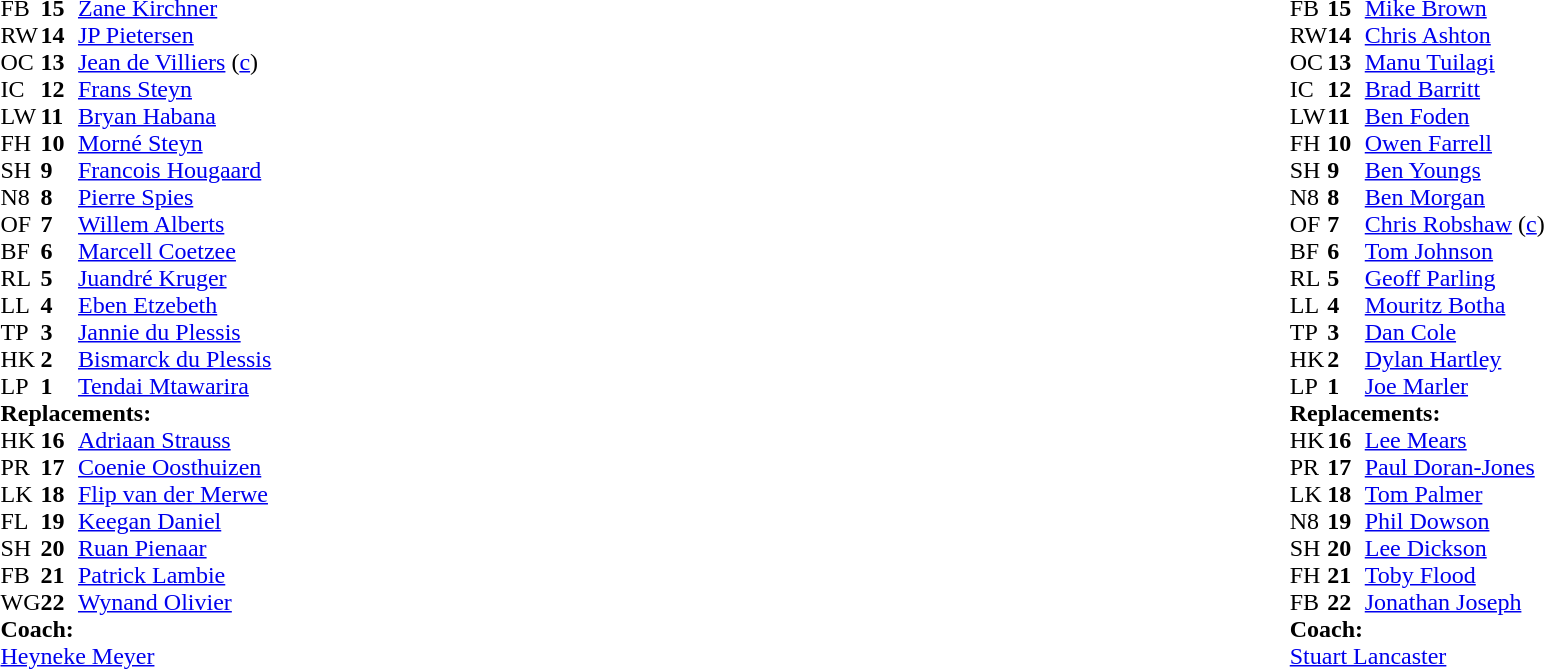<table width="100%">
<tr>
<td valign="top" width="50%"><br><table style="font-size: 100%" cellspacing="0" cellpadding="0">
<tr>
<th width="25"></th>
<th width="25"></th>
</tr>
<tr>
<td>FB</td>
<td><strong>15</strong></td>
<td><a href='#'>Zane Kirchner</a></td>
<td></td>
<td></td>
</tr>
<tr>
<td>RW</td>
<td><strong>14</strong></td>
<td><a href='#'>JP Pietersen</a></td>
</tr>
<tr>
<td>OC</td>
<td><strong>13</strong></td>
<td><a href='#'>Jean de Villiers</a> (<a href='#'>c</a>)</td>
</tr>
<tr>
<td>IC</td>
<td><strong>12</strong></td>
<td><a href='#'>Frans Steyn</a></td>
</tr>
<tr>
<td>LW</td>
<td><strong>11</strong></td>
<td><a href='#'>Bryan Habana</a></td>
<td></td>
<td></td>
<td></td>
</tr>
<tr>
<td>FH</td>
<td><strong>10</strong></td>
<td><a href='#'>Morné Steyn</a></td>
</tr>
<tr>
<td>SH</td>
<td><strong>9</strong></td>
<td><a href='#'>Francois Hougaard</a></td>
<td></td>
<td></td>
</tr>
<tr>
<td>N8</td>
<td><strong>8</strong></td>
<td><a href='#'>Pierre Spies</a></td>
</tr>
<tr>
<td>OF</td>
<td><strong>7</strong></td>
<td><a href='#'>Willem Alberts</a></td>
</tr>
<tr>
<td>BF</td>
<td><strong>6</strong></td>
<td><a href='#'>Marcell Coetzee</a></td>
<td></td>
<td></td>
</tr>
<tr>
<td>RL</td>
<td><strong>5</strong></td>
<td><a href='#'>Juandré Kruger</a></td>
</tr>
<tr>
<td>LL</td>
<td><strong>4</strong></td>
<td><a href='#'>Eben Etzebeth</a></td>
<td></td>
<td></td>
</tr>
<tr>
<td>TP</td>
<td><strong>3</strong></td>
<td><a href='#'>Jannie du Plessis</a></td>
<td></td>
<td></td>
<td></td>
</tr>
<tr>
<td>HK</td>
<td><strong>2</strong></td>
<td><a href='#'>Bismarck du Plessis</a></td>
<td></td>
<td></td>
</tr>
<tr>
<td>LP</td>
<td><strong>1</strong></td>
<td><a href='#'>Tendai Mtawarira</a></td>
<td></td>
<td></td>
</tr>
<tr>
<td colspan=3><strong>Replacements:</strong></td>
</tr>
<tr>
<td>HK</td>
<td><strong>16</strong></td>
<td><a href='#'>Adriaan Strauss</a></td>
<td></td>
<td></td>
</tr>
<tr>
<td>PR</td>
<td><strong>17</strong></td>
<td><a href='#'>Coenie Oosthuizen</a></td>
<td></td>
<td></td>
</tr>
<tr>
<td>LK</td>
<td><strong>18</strong></td>
<td><a href='#'>Flip van der Merwe</a></td>
<td></td>
<td></td>
</tr>
<tr>
<td>FL</td>
<td><strong>19</strong></td>
<td><a href='#'>Keegan Daniel</a></td>
<td></td>
<td></td>
</tr>
<tr>
<td>SH</td>
<td><strong>20</strong></td>
<td><a href='#'>Ruan Pienaar</a></td>
<td></td>
<td></td>
</tr>
<tr>
<td>FB</td>
<td><strong>21</strong></td>
<td><a href='#'>Patrick Lambie</a></td>
<td></td>
<td></td>
</tr>
<tr>
<td>WG</td>
<td><strong>22</strong></td>
<td><a href='#'>Wynand Olivier</a></td>
<td></td>
<td></td>
<td></td>
</tr>
<tr>
<td colspan=3><strong>Coach:</strong></td>
</tr>
<tr>
<td colspan="4"> <a href='#'>Heyneke Meyer</a></td>
</tr>
</table>
</td>
<td valign="top" width="50%"><br><table style="font-size: 100%" cellspacing="0" cellpadding="0" align="center">
<tr>
<th width="25"></th>
<th width="25"></th>
</tr>
<tr>
<td>FB</td>
<td><strong>15</strong></td>
<td><a href='#'>Mike Brown</a></td>
<td></td>
<td></td>
</tr>
<tr>
<td>RW</td>
<td><strong>14</strong></td>
<td><a href='#'>Chris Ashton</a></td>
</tr>
<tr>
<td>OC</td>
<td><strong>13</strong></td>
<td><a href='#'>Manu Tuilagi</a></td>
</tr>
<tr>
<td>IC</td>
<td><strong>12</strong></td>
<td><a href='#'>Brad Barritt</a></td>
<td></td>
<td></td>
</tr>
<tr>
<td>LW</td>
<td><strong>11</strong></td>
<td><a href='#'>Ben Foden</a></td>
</tr>
<tr>
<td>FH</td>
<td><strong>10</strong></td>
<td><a href='#'>Owen Farrell</a></td>
</tr>
<tr>
<td>SH</td>
<td><strong>9</strong></td>
<td><a href='#'>Ben Youngs</a></td>
<td></td>
<td></td>
</tr>
<tr>
<td>N8</td>
<td><strong>8</strong></td>
<td><a href='#'>Ben Morgan</a></td>
</tr>
<tr>
<td>OF</td>
<td><strong>7</strong></td>
<td><a href='#'>Chris Robshaw</a> (<a href='#'>c</a>)</td>
</tr>
<tr>
<td>BF</td>
<td><strong>6</strong></td>
<td><a href='#'>Tom Johnson</a></td>
</tr>
<tr>
<td>RL</td>
<td><strong>5</strong></td>
<td><a href='#'>Geoff Parling</a></td>
</tr>
<tr>
<td>LL</td>
<td><strong>4</strong></td>
<td><a href='#'>Mouritz Botha</a></td>
<td></td>
<td></td>
</tr>
<tr>
<td>TP</td>
<td><strong>3</strong></td>
<td><a href='#'>Dan Cole</a></td>
</tr>
<tr>
<td>HK</td>
<td><strong>2</strong></td>
<td><a href='#'>Dylan Hartley</a></td>
<td></td>
<td></td>
</tr>
<tr>
<td>LP</td>
<td><strong>1</strong></td>
<td><a href='#'>Joe Marler</a></td>
<td></td>
<td></td>
</tr>
<tr>
<td colspan=3><strong>Replacements:</strong></td>
</tr>
<tr>
<td>HK</td>
<td><strong>16</strong></td>
<td><a href='#'>Lee Mears</a></td>
<td></td>
<td></td>
</tr>
<tr>
<td>PR</td>
<td><strong>17</strong></td>
<td><a href='#'>Paul Doran-Jones</a></td>
<td></td>
<td></td>
</tr>
<tr>
<td>LK</td>
<td><strong>18</strong></td>
<td><a href='#'>Tom Palmer</a></td>
<td></td>
<td></td>
</tr>
<tr>
<td>N8</td>
<td><strong>19</strong></td>
<td><a href='#'>Phil Dowson</a></td>
</tr>
<tr>
<td>SH</td>
<td><strong>20</strong></td>
<td><a href='#'>Lee Dickson</a></td>
<td></td>
<td></td>
</tr>
<tr>
<td>FH</td>
<td><strong>21</strong></td>
<td><a href='#'>Toby Flood</a></td>
<td></td>
<td></td>
</tr>
<tr>
<td>FB</td>
<td><strong>22</strong></td>
<td><a href='#'>Jonathan Joseph</a></td>
<td></td>
<td></td>
</tr>
<tr>
<td colspan=3><strong>Coach:</strong></td>
</tr>
<tr>
<td colspan="4"> <a href='#'>Stuart Lancaster</a></td>
</tr>
</table>
</td>
</tr>
</table>
